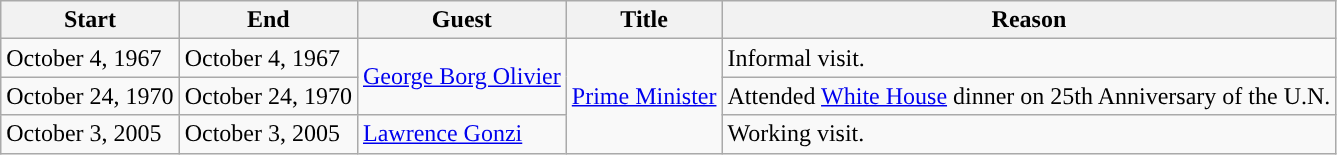<table class="wikitable sortable">
<tr>
<th>Start</th>
<th>End</th>
<th>Guest</th>
<th>Title</th>
<th>Reason</th>
</tr>
<tr>
<td>October 4, 1967</td>
<td>October 4, 1967</td>
<td rowspan=2><a href='#'>George Borg Olivier</a></td>
<td rowspan=3><a href='#'>Prime Minister</a></td>
<td>Informal visit.</td>
</tr>
<tr>
<td>October 24, 1970</td>
<td>October 24, 1970</td>
<td>Attended <a href='#'>White House</a> dinner on 25th Anniversary of the U.N.</td>
</tr>
<tr>
<td>October 3, 2005</td>
<td>October 3, 2005</td>
<td><a href='#'>Lawrence Gonzi</a></td>
<td>Working visit.</td>
</tr>
</table>
